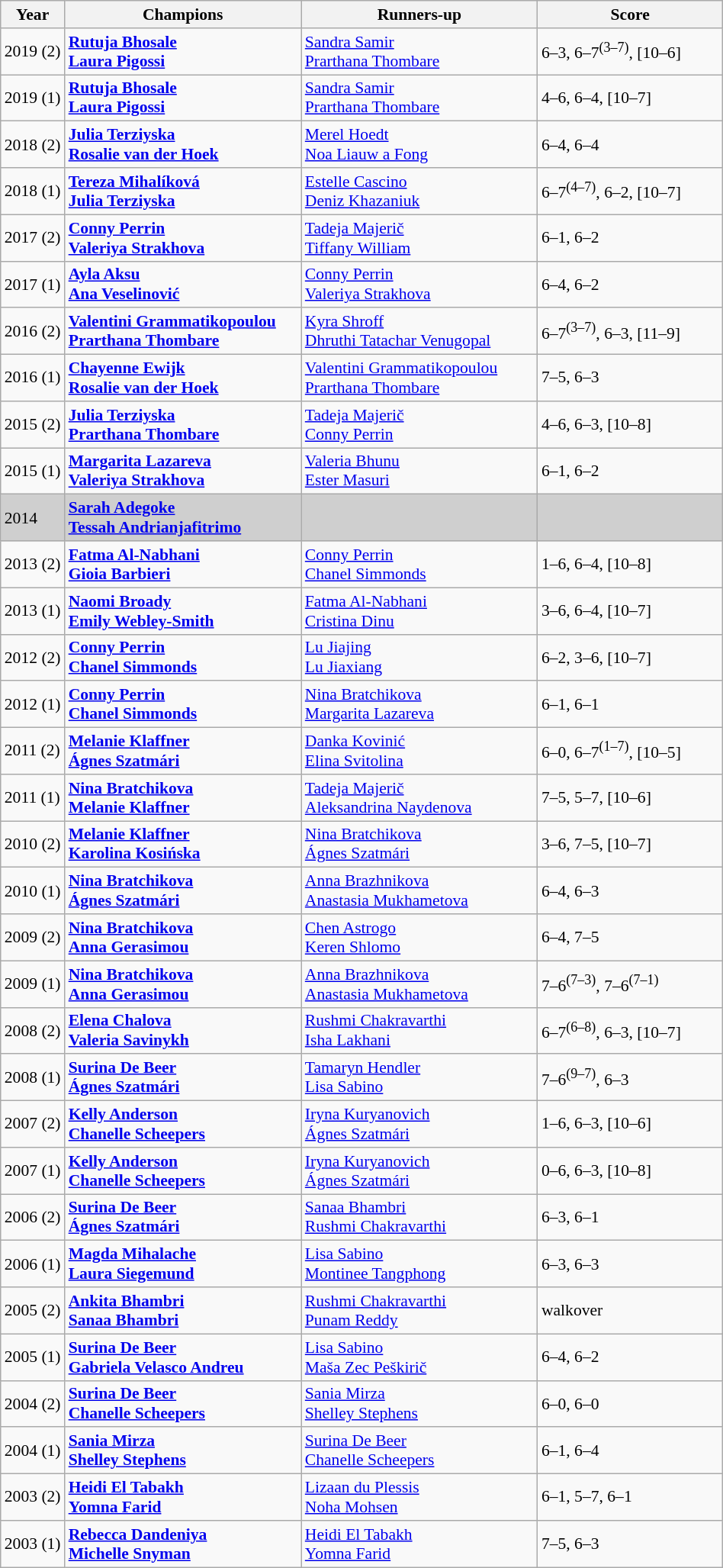<table class="wikitable" style="font-size:90%">
<tr>
<th>Year</th>
<th width="200">Champions</th>
<th width="200">Runners-up</th>
<th width="155">Score</th>
</tr>
<tr>
<td>2019 (2)</td>
<td><strong> <a href='#'>Rutuja Bhosale</a><br>  <a href='#'>Laura Pigossi</a></strong></td>
<td> <a href='#'>Sandra Samir</a><br>  <a href='#'>Prarthana Thombare</a></td>
<td>6–3, 6–7<sup>(3–7)</sup>, [10–6]</td>
</tr>
<tr>
<td>2019 (1)</td>
<td><strong> <a href='#'>Rutuja Bhosale</a><br>  <a href='#'>Laura Pigossi</a></strong></td>
<td> <a href='#'>Sandra Samir</a><br>  <a href='#'>Prarthana Thombare</a></td>
<td>4–6, 6–4, [10–7]</td>
</tr>
<tr>
<td>2018 (2)</td>
<td><strong> <a href='#'>Julia Terziyska</a><br>  <a href='#'>Rosalie van der Hoek</a></strong></td>
<td> <a href='#'>Merel Hoedt</a><br>  <a href='#'>Noa Liauw a Fong</a></td>
<td>6–4, 6–4</td>
</tr>
<tr>
<td>2018 (1)</td>
<td><strong> <a href='#'>Tereza Mihalíková</a><br>  <a href='#'>Julia Terziyska</a></strong></td>
<td> <a href='#'>Estelle Cascino</a><br>  <a href='#'>Deniz Khazaniuk</a></td>
<td>6–7<sup>(4–7)</sup>, 6–2, [10–7]</td>
</tr>
<tr>
<td>2017 (2)</td>
<td><strong> <a href='#'>Conny Perrin</a><br>  <a href='#'>Valeriya Strakhova</a></strong></td>
<td> <a href='#'>Tadeja Majerič</a><br>  <a href='#'>Tiffany William</a></td>
<td>6–1, 6–2</td>
</tr>
<tr>
<td>2017 (1)</td>
<td><strong> <a href='#'>Ayla Aksu</a><br>  <a href='#'>Ana Veselinović</a></strong></td>
<td> <a href='#'>Conny Perrin</a><br>  <a href='#'>Valeriya Strakhova</a></td>
<td>6–4, 6–2</td>
</tr>
<tr>
<td>2016 (2)</td>
<td><strong> <a href='#'>Valentini Grammatikopoulou</a><br>  <a href='#'>Prarthana Thombare</a></strong></td>
<td> <a href='#'>Kyra Shroff</a><br>  <a href='#'>Dhruthi Tatachar Venugopal</a></td>
<td>6–7<sup>(3–7)</sup>, 6–3, [11–9]</td>
</tr>
<tr>
<td>2016 (1)</td>
<td><strong> <a href='#'>Chayenne Ewijk</a><br>  <a href='#'>Rosalie van der Hoek</a></strong></td>
<td> <a href='#'>Valentini Grammatikopoulou</a><br>  <a href='#'>Prarthana Thombare</a></td>
<td>7–5, 6–3</td>
</tr>
<tr>
<td>2015 (2)</td>
<td><strong> <a href='#'>Julia Terziyska</a><br>  <a href='#'>Prarthana Thombare</a></strong></td>
<td> <a href='#'>Tadeja Majerič</a><br>  <a href='#'>Conny Perrin</a></td>
<td>4–6, 6–3, [10–8]</td>
</tr>
<tr>
<td>2015 (1)</td>
<td><strong> <a href='#'>Margarita Lazareva</a><br>  <a href='#'>Valeriya Strakhova</a></strong></td>
<td> <a href='#'>Valeria Bhunu</a><br>  <a href='#'>Ester Masuri</a></td>
<td>6–1, 6–2</td>
</tr>
<tr style="background:#cfcfcf">
<td>2014</td>
<td><strong> <a href='#'>Sarah Adegoke</a><br>  <a href='#'>Tessah Andrianjafitrimo</a></strong></td>
<td><br></td>
<td></td>
</tr>
<tr>
<td>2013 (2)</td>
<td><strong> <a href='#'>Fatma Al-Nabhani</a><br>  <a href='#'>Gioia Barbieri</a></strong></td>
<td> <a href='#'>Conny Perrin</a><br>  <a href='#'>Chanel Simmonds</a></td>
<td>1–6, 6–4, [10–8]</td>
</tr>
<tr>
<td>2013 (1)</td>
<td><strong> <a href='#'>Naomi Broady</a><br>  <a href='#'>Emily Webley-Smith</a></strong></td>
<td> <a href='#'>Fatma Al-Nabhani</a><br>  <a href='#'>Cristina Dinu</a></td>
<td>3–6, 6–4, [10–7]</td>
</tr>
<tr>
<td>2012 (2)</td>
<td><strong> <a href='#'>Conny Perrin</a><br>  <a href='#'>Chanel Simmonds</a></strong></td>
<td> <a href='#'>Lu Jiajing</a><br>  <a href='#'>Lu Jiaxiang</a></td>
<td>6–2, 3–6, [10–7]</td>
</tr>
<tr>
<td>2012 (1)</td>
<td><strong> <a href='#'>Conny Perrin</a><br>  <a href='#'>Chanel Simmonds</a></strong></td>
<td> <a href='#'>Nina Bratchikova</a><br>  <a href='#'>Margarita Lazareva</a></td>
<td>6–1, 6–1</td>
</tr>
<tr>
<td>2011 (2)</td>
<td><strong> <a href='#'>Melanie Klaffner</a><br>  <a href='#'>Ágnes Szatmári</a></strong></td>
<td> <a href='#'>Danka Kovinić</a><br>  <a href='#'>Elina Svitolina</a></td>
<td>6–0, 6–7<sup>(1–7)</sup>, [10–5]</td>
</tr>
<tr>
<td>2011 (1)</td>
<td><strong> <a href='#'>Nina Bratchikova</a><br>  <a href='#'>Melanie Klaffner</a></strong></td>
<td> <a href='#'>Tadeja Majerič</a><br>  <a href='#'>Aleksandrina Naydenova</a></td>
<td>7–5, 5–7, [10–6]</td>
</tr>
<tr>
<td>2010 (2)</td>
<td><strong> <a href='#'>Melanie Klaffner</a><br>  <a href='#'>Karolina Kosińska</a></strong></td>
<td> <a href='#'>Nina Bratchikova</a><br>  <a href='#'>Ágnes Szatmári</a></td>
<td>3–6, 7–5, [10–7]</td>
</tr>
<tr>
<td>2010 (1)</td>
<td><strong> <a href='#'>Nina Bratchikova</a><br>  <a href='#'>Ágnes Szatmári</a></strong></td>
<td> <a href='#'>Anna Brazhnikova</a><br>  <a href='#'>Anastasia Mukhametova</a></td>
<td>6–4, 6–3</td>
</tr>
<tr>
<td>2009 (2)</td>
<td><strong> <a href='#'>Nina Bratchikova</a><br>  <a href='#'>Anna Gerasimou</a></strong></td>
<td> <a href='#'>Chen Astrogo</a><br>  <a href='#'>Keren Shlomo</a></td>
<td>6–4, 7–5</td>
</tr>
<tr>
<td>2009 (1)</td>
<td><strong> <a href='#'>Nina Bratchikova</a><br>  <a href='#'>Anna Gerasimou</a></strong></td>
<td> <a href='#'>Anna Brazhnikova</a><br>  <a href='#'>Anastasia Mukhametova</a></td>
<td>7–6<sup>(7–3)</sup>, 7–6<sup>(7–1)</sup></td>
</tr>
<tr>
<td>2008 (2)</td>
<td><strong> <a href='#'>Elena Chalova</a><br>  <a href='#'>Valeria Savinykh</a></strong></td>
<td> <a href='#'>Rushmi Chakravarthi</a><br>  <a href='#'>Isha Lakhani</a></td>
<td>6–7<sup>(6–8)</sup>, 6–3, [10–7]</td>
</tr>
<tr>
<td>2008 (1)</td>
<td><strong> <a href='#'>Surina De Beer</a><br>  <a href='#'>Ágnes Szatmári</a></strong></td>
<td> <a href='#'>Tamaryn Hendler</a><br>  <a href='#'>Lisa Sabino</a></td>
<td>7–6<sup>(9–7)</sup>, 6–3</td>
</tr>
<tr>
<td>2007 (2)</td>
<td><strong> <a href='#'>Kelly Anderson</a><br>  <a href='#'>Chanelle Scheepers</a></strong></td>
<td> <a href='#'>Iryna Kuryanovich</a><br>  <a href='#'>Ágnes Szatmári</a></td>
<td>1–6, 6–3, [10–6]</td>
</tr>
<tr>
<td>2007 (1)</td>
<td><strong> <a href='#'>Kelly Anderson</a><br>  <a href='#'>Chanelle Scheepers</a></strong></td>
<td> <a href='#'>Iryna Kuryanovich</a><br>  <a href='#'>Ágnes Szatmári</a></td>
<td>0–6, 6–3, [10–8]</td>
</tr>
<tr>
<td>2006 (2)</td>
<td><strong> <a href='#'>Surina De Beer</a><br>  <a href='#'>Ágnes Szatmári</a></strong></td>
<td> <a href='#'>Sanaa Bhambri</a><br>  <a href='#'>Rushmi Chakravarthi</a></td>
<td>6–3, 6–1</td>
</tr>
<tr>
<td>2006 (1)</td>
<td><strong> <a href='#'>Magda Mihalache</a></strong> <br> <strong> <a href='#'>Laura Siegemund</a></strong></td>
<td> <a href='#'>Lisa Sabino</a><br>  <a href='#'>Montinee Tangphong</a></td>
<td>6–3, 6–3</td>
</tr>
<tr>
<td>2005 (2)</td>
<td><strong> <a href='#'>Ankita Bhambri</a></strong> <br> <strong> <a href='#'>Sanaa Bhambri</a></strong></td>
<td> <a href='#'>Rushmi Chakravarthi</a><br>  <a href='#'>Punam Reddy</a></td>
<td>walkover</td>
</tr>
<tr>
<td>2005 (1)</td>
<td> <strong><a href='#'>Surina De Beer</a></strong><br>  <strong><a href='#'>Gabriela Velasco Andreu</a></strong></td>
<td> <a href='#'>Lisa Sabino</a><br>  <a href='#'>Maša Zec Peškirič</a></td>
<td>6–4, 6–2</td>
</tr>
<tr>
<td>2004 (2)</td>
<td> <strong><a href='#'>Surina De Beer</a></strong><br>  <strong><a href='#'>Chanelle Scheepers</a></strong></td>
<td> <a href='#'>Sania Mirza</a> <br>  <a href='#'>Shelley Stephens</a></td>
<td>6–0, 6–0</td>
</tr>
<tr>
<td>2004 (1)</td>
<td> <strong><a href='#'>Sania Mirza</a></strong> <br> <strong> <a href='#'>Shelley Stephens</a></strong></td>
<td> <a href='#'>Surina De Beer</a><br>  <a href='#'>Chanelle Scheepers</a></td>
<td>6–1, 6–4</td>
</tr>
<tr>
<td>2003 (2)</td>
<td> <strong><a href='#'>Heidi El Tabakh</a></strong> <br> <strong> <a href='#'>Yomna Farid</a></strong></td>
<td> <a href='#'>Lizaan du Plessis</a> <br>  <a href='#'>Noha Mohsen</a></td>
<td>6–1, 5–7, 6–1</td>
</tr>
<tr>
<td>2003 (1)</td>
<td> <strong><a href='#'>Rebecca Dandeniya</a></strong> <br>  <strong><a href='#'>Michelle Snyman</a></strong></td>
<td> <a href='#'>Heidi El Tabakh</a> <br>  <a href='#'>Yomna Farid</a></td>
<td>7–5, 6–3</td>
</tr>
</table>
